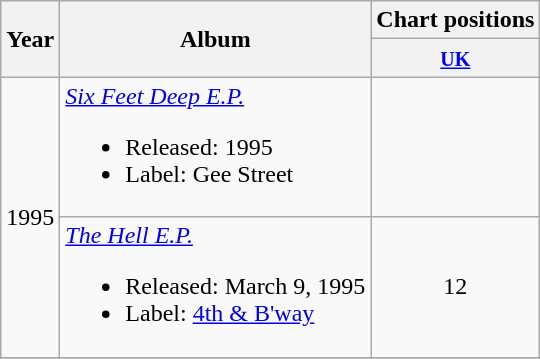<table class="wikitable" style="text-align:center;">
<tr>
<th rowspan="2">Year</th>
<th rowspan="2">Album</th>
<th>Chart positions</th>
</tr>
<tr>
<th><small><a href='#'>UK</a></small></th>
</tr>
<tr>
<td rowspan="2">1995</td>
<td style="text-align:left;"><em><a href='#'>Six Feet Deep E.P.</a></em><br><ul><li>Released: 1995</li><li>Label: Gee Street</li></ul></td>
<td></td>
</tr>
<tr>
<td style="text-align:left;"><em><a href='#'>The Hell E.P.</a></em><br><ul><li>Released: March 9, 1995</li><li>Label: <a href='#'>4th & B'way</a></li></ul></td>
<td>12</td>
</tr>
<tr>
</tr>
</table>
